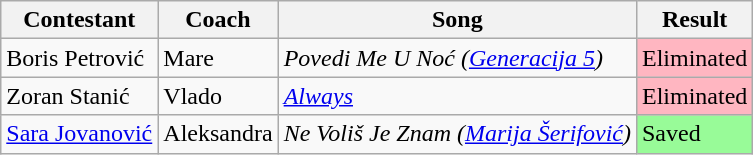<table class="wikitable">
<tr>
<th>Contestant</th>
<th>Coach</th>
<th>Song</th>
<th>Result</th>
</tr>
<tr>
<td>Boris Petrović</td>
<td>Mare</td>
<td><em>Povedi Me U Noć (<a href='#'>Generacija 5</a>)</em></td>
<td style="background:lightpink;">Eliminated</td>
</tr>
<tr>
<td>Zoran Stanić</td>
<td>Vlado</td>
<td><em><a href='#'>Always</a></em></td>
<td style="background:lightpink;">Eliminated</td>
</tr>
<tr>
<td><a href='#'>Sara Jovanović</a></td>
<td>Aleksandra</td>
<td><em>Ne Voliš Je Znam (<a href='#'>Marija Šerifović</a>)</em></td>
<td style="background:palegreen;">Saved</td>
</tr>
</table>
